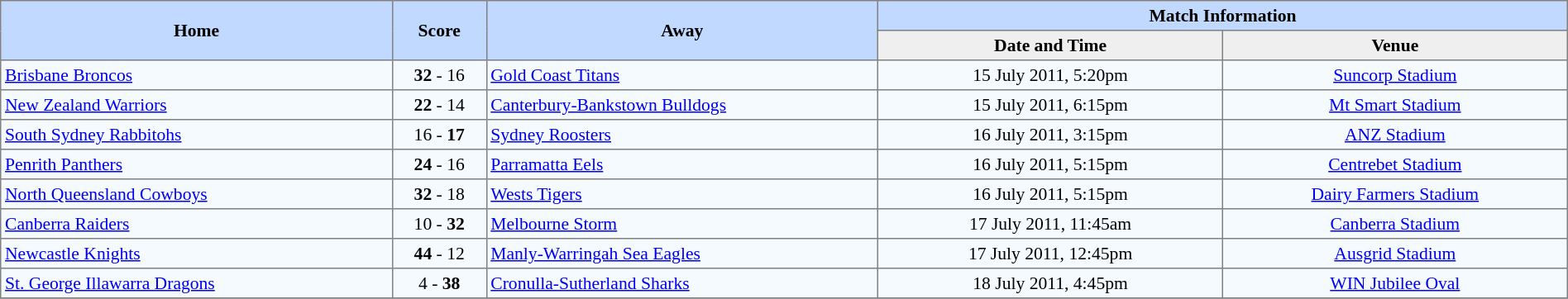<table border=1 style="border-collapse:collapse; font-size:90%; text-align:center;" cellpadding=3 cellspacing=0 width=100%>
<tr bgcolor=#C1D8FF>
<th rowspan=2 width=25%>Home</th>
<th rowspan=2 width=6%>Score</th>
<th rowspan=2 width=25%>Away</th>
<th colspan=6>Match Information</th>
</tr>
<tr bgcolor=#EFEFEF>
<th width=22%>Date and Time</th>
<th width=22%>Venue</th>
</tr>
<tr align=center bgcolor=#F5FAFF>
<td align=left> <a href='#'>Brisbane Broncos</a></td>
<td><strong>32</strong> - 16</td>
<td align=left> <a href='#'>Gold Coast Titans</a></td>
<td>15 July 2011, 5:20pm</td>
<td><a href='#'>Suncorp Stadium</a></td>
</tr>
<tr align=center bgcolor=#F5FAFF>
<td align=left> <a href='#'>New Zealand Warriors</a></td>
<td><strong>22</strong> - 14</td>
<td align=left> <a href='#'>Canterbury-Bankstown Bulldogs</a></td>
<td>15 July 2011, 6:15pm</td>
<td><a href='#'>Mt Smart Stadium</a></td>
</tr>
<tr align=center bgcolor=#F5FAFF>
<td align=left> <a href='#'>South Sydney Rabbitohs</a></td>
<td>16 - <strong>17</strong></td>
<td align=left> <a href='#'>Sydney Roosters</a></td>
<td>16 July 2011, 3:15pm</td>
<td><a href='#'>ANZ Stadium</a></td>
</tr>
<tr align=center bgcolor=#F5FAFF>
<td align=left> <a href='#'>Penrith Panthers</a></td>
<td><strong>24</strong> - 16</td>
<td align=left> <a href='#'>Parramatta Eels</a></td>
<td>16 July 2011, 5:15pm</td>
<td><a href='#'>Centrebet Stadium</a></td>
</tr>
<tr align=center bgcolor=#F5FAFF>
<td align=left> <a href='#'>North Queensland Cowboys</a></td>
<td><strong>32</strong> - 18</td>
<td align=left> <a href='#'>Wests Tigers</a></td>
<td>16 July 2011, 5:15pm</td>
<td><a href='#'>Dairy Farmers Stadium</a></td>
</tr>
<tr align=center bgcolor=#F5FAFF>
<td align=left> <a href='#'>Canberra Raiders</a></td>
<td>10 - <strong>32</strong></td>
<td align=left> <a href='#'>Melbourne Storm</a></td>
<td>17 July 2011, 11:45am</td>
<td><a href='#'>Canberra Stadium</a></td>
</tr>
<tr align=center bgcolor=#F5FAFF>
<td align=left> <a href='#'>Newcastle Knights</a></td>
<td><strong>44</strong> - 12</td>
<td align=left> <a href='#'>Manly-Warringah Sea Eagles</a></td>
<td>17 July 2011, 12:45pm</td>
<td><a href='#'>Ausgrid Stadium</a></td>
</tr>
<tr align=center bgcolor=#F5FAFF>
<td align=left> <a href='#'>St. George Illawarra Dragons</a></td>
<td>4 - <strong>38</strong></td>
<td align=left> <a href='#'>Cronulla-Sutherland Sharks</a></td>
<td>18 July 2011, 4:45pm</td>
<td><a href='#'>WIN Jubilee Oval</a></td>
</tr>
<tr>
</tr>
</table>
